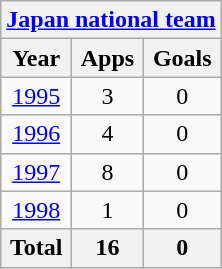<table class="wikitable" style="text-align:center">
<tr>
<th colspan=3><a href='#'>Japan national team</a></th>
</tr>
<tr>
<th>Year</th>
<th>Apps</th>
<th>Goals</th>
</tr>
<tr>
<td><a href='#'>1995</a></td>
<td>3</td>
<td>0</td>
</tr>
<tr>
<td><a href='#'>1996</a></td>
<td>4</td>
<td>0</td>
</tr>
<tr>
<td><a href='#'>1997</a></td>
<td>8</td>
<td>0</td>
</tr>
<tr>
<td><a href='#'>1998</a></td>
<td>1</td>
<td>0</td>
</tr>
<tr>
<th>Total</th>
<th>16</th>
<th>0</th>
</tr>
</table>
